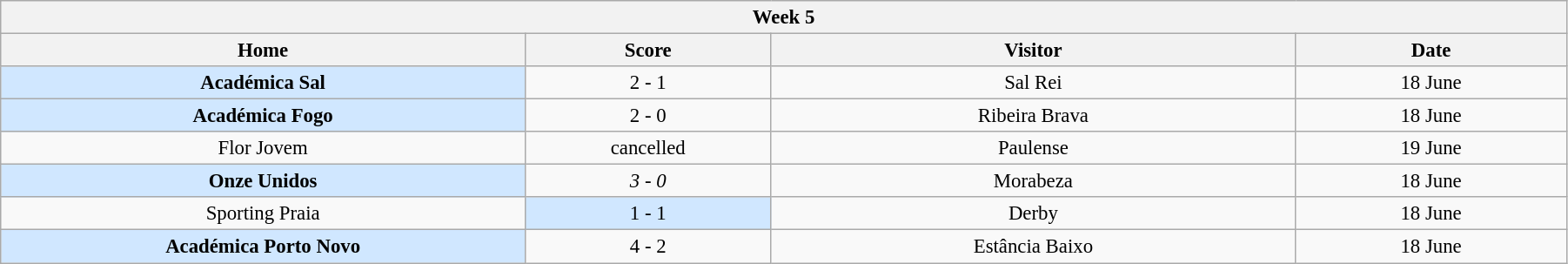<table class="wikitable" style="font-size:95%; text-align: center; width: 95%;">
<tr>
<th colspan="12" style="with: 100%;" align=center>Week 5</th>
</tr>
<tr>
<th width="200">Home</th>
<th width="90">Score</th>
<th width="200">Visitor</th>
<th width="100">Date</th>
</tr>
<tr align=center>
<td bgcolor=#D0E7FF><strong>Académica Sal</strong></td>
<td>2 - 1</td>
<td>Sal Rei</td>
<td>18 June</td>
</tr>
<tr align=center>
<td bgcolor=#D0E7FF><strong>Académica Fogo</strong></td>
<td>2 - 0</td>
<td>Ribeira Brava</td>
<td>18 June</td>
</tr>
<tr align=center>
<td>Flor Jovem</td>
<td>cancelled</td>
<td>Paulense</td>
<td>19 June</td>
</tr>
<tr align=center>
<td bgcolor=#D0E7FF><strong>Onze Unidos</strong></td>
<td><em>3 - 0</em></td>
<td>Morabeza</td>
<td>18 June</td>
</tr>
<tr align=center>
<td>Sporting Praia</td>
<td bgcolor=#D0E7FF>1 - 1</td>
<td>Derby</td>
<td>18 June</td>
</tr>
<tr align=center>
<td bgcolor=#D0E7FF><strong>Académica Porto Novo</strong></td>
<td>4 - 2</td>
<td>Estância Baixo</td>
<td>18 June</td>
</tr>
</table>
